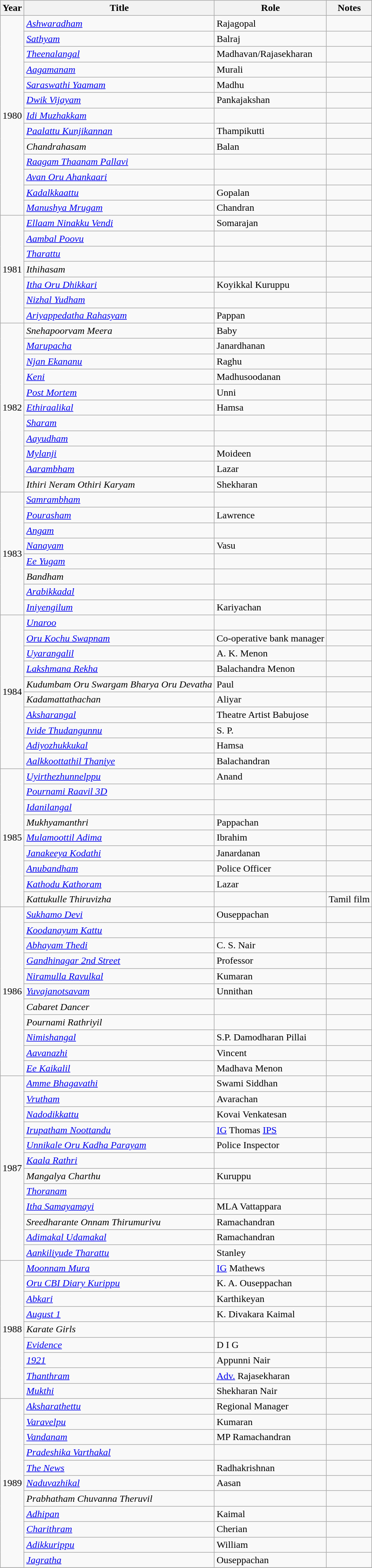<table class="wikitable sortable">
<tr>
<th>Year</th>
<th>Title</th>
<th>Role</th>
<th class="unsortable">Notes</th>
</tr>
<tr>
<td rowspan=13>1980</td>
<td><em><a href='#'>Ashwaradham</a></em></td>
<td>Rajagopal</td>
<td></td>
</tr>
<tr>
<td><em><a href='#'>Sathyam</a></em></td>
<td>Balraj</td>
<td></td>
</tr>
<tr>
<td><em><a href='#'>Theenalangal</a></em></td>
<td>Madhavan/Rajasekharan</td>
<td></td>
</tr>
<tr>
<td><em><a href='#'>Aagamanam</a></em></td>
<td>Murali</td>
<td></td>
</tr>
<tr>
<td><em><a href='#'>Saraswathi Yaamam</a></em></td>
<td>Madhu</td>
<td></td>
</tr>
<tr>
<td><em><a href='#'>Dwik Vijayam</a></em></td>
<td>Pankajakshan</td>
<td></td>
</tr>
<tr>
<td><em><a href='#'>Idi Muzhakkam</a></em></td>
<td></td>
<td></td>
</tr>
<tr>
<td><em><a href='#'>Paalattu Kunjikannan</a></em></td>
<td>Thampikutti</td>
<td></td>
</tr>
<tr>
<td><em>Chandrahasam</em></td>
<td>Balan</td>
<td></td>
</tr>
<tr>
<td><em><a href='#'>Raagam Thaanam Pallavi</a></em></td>
<td></td>
<td></td>
</tr>
<tr>
<td><em><a href='#'>Avan Oru Ahankaari</a></em></td>
<td></td>
<td></td>
</tr>
<tr>
<td><em><a href='#'>Kadalkkaattu</a></em></td>
<td>Gopalan</td>
<td></td>
</tr>
<tr>
<td><em><a href='#'>Manushya Mrugam</a></em></td>
<td>Chandran</td>
<td></td>
</tr>
<tr>
<td rowspan=7>1981</td>
<td><em><a href='#'>Ellaam Ninakku Vendi</a></em></td>
<td>Somarajan</td>
<td></td>
</tr>
<tr>
<td><em><a href='#'>Aambal Poovu</a></em></td>
<td></td>
<td></td>
</tr>
<tr>
<td><em><a href='#'>Tharattu</a></em></td>
<td></td>
<td></td>
</tr>
<tr>
<td><em>Ithihasam</em></td>
<td></td>
<td></td>
</tr>
<tr>
<td><em><a href='#'>Itha Oru Dhikkari</a></em></td>
<td>Koyikkal Kuruppu</td>
<td></td>
</tr>
<tr>
<td><em><a href='#'>Nizhal Yudham</a></em></td>
<td></td>
<td></td>
</tr>
<tr>
<td><em><a href='#'>Ariyappedatha Rahasyam</a></em></td>
<td>Pappan</td>
<td></td>
</tr>
<tr>
<td rowspan=11>1982</td>
<td><em>Snehapoorvam Meera</em></td>
<td>Baby</td>
<td></td>
</tr>
<tr>
<td><em><a href='#'>Marupacha</a></em></td>
<td>Janardhanan</td>
<td></td>
</tr>
<tr>
<td><em><a href='#'>Njan Ekananu</a></em></td>
<td>Raghu</td>
<td></td>
</tr>
<tr>
<td><em><a href='#'>Keni</a></em></td>
<td>Madhusoodanan</td>
<td></td>
</tr>
<tr>
<td><em><a href='#'>Post Mortem</a></em></td>
<td>Unni</td>
<td></td>
</tr>
<tr>
<td><em><a href='#'>Ethiraalikal</a></em></td>
<td>Hamsa</td>
<td></td>
</tr>
<tr>
<td><em><a href='#'>Sharam</a></em></td>
<td></td>
<td></td>
</tr>
<tr>
<td><em><a href='#'>Aayudham</a></em></td>
<td></td>
<td></td>
</tr>
<tr>
<td><em><a href='#'>Mylanji</a></em></td>
<td>Moideen</td>
<td></td>
</tr>
<tr>
<td><em><a href='#'>Aarambham</a></em></td>
<td>Lazar</td>
<td></td>
</tr>
<tr>
<td><em>Ithiri Neram Othiri Karyam</em></td>
<td>Shekharan</td>
<td></td>
</tr>
<tr>
<td rowspan=8>1983</td>
<td><em><a href='#'>Samrambham</a></em></td>
<td></td>
<td></td>
</tr>
<tr>
<td><em><a href='#'>Pourasham</a></em></td>
<td>Lawrence</td>
<td></td>
</tr>
<tr>
<td><em><a href='#'>Angam</a></em></td>
<td></td>
<td></td>
</tr>
<tr>
<td><em><a href='#'>Nanayam</a></em></td>
<td>Vasu</td>
<td></td>
</tr>
<tr>
<td><em><a href='#'>Ee Yugam</a></em></td>
<td></td>
<td></td>
</tr>
<tr>
<td><em>Bandham</em></td>
<td></td>
<td></td>
</tr>
<tr>
<td><em><a href='#'>Arabikkadal</a></em></td>
<td></td>
<td></td>
</tr>
<tr>
<td><em><a href='#'>Iniyengilum</a></em></td>
<td>Kariyachan</td>
<td></td>
</tr>
<tr>
<td rowspan=10>1984</td>
<td><em><a href='#'>Unaroo</a></em></td>
<td></td>
<td></td>
</tr>
<tr>
<td><em><a href='#'>Oru Kochu Swapnam</a></em></td>
<td>Co-operative bank manager</td>
<td></td>
</tr>
<tr>
<td><em><a href='#'>Uyarangalil</a></em></td>
<td>A. K. Menon</td>
<td></td>
</tr>
<tr>
<td><em><a href='#'>Lakshmana Rekha</a></em></td>
<td>Balachandra Menon</td>
<td></td>
</tr>
<tr>
<td><em>Kudumbam Oru Swargam Bharya Oru Devatha</em></td>
<td>Paul</td>
<td></td>
</tr>
<tr>
<td><em>Kadamattathachan</em></td>
<td>Aliyar</td>
<td></td>
</tr>
<tr>
<td><em><a href='#'>Aksharangal</a></em></td>
<td>Theatre Artist Babujose</td>
<td></td>
</tr>
<tr>
<td><em><a href='#'>Ivide Thudangunnu</a></em></td>
<td>S. P.</td>
<td></td>
</tr>
<tr>
<td><em><a href='#'>Adiyozhukkukal</a></em></td>
<td>Hamsa</td>
<td></td>
</tr>
<tr>
<td><em><a href='#'>Aalkkoottathil Thaniye</a></em></td>
<td>Balachandran</td>
<td></td>
</tr>
<tr>
<td rowspan=9>1985</td>
<td><em><a href='#'>Uyirthezhunnelppu</a></em></td>
<td>Anand</td>
<td></td>
</tr>
<tr>
<td><em><a href='#'>Pournami Raavil 3D</a></em></td>
<td></td>
<td></td>
</tr>
<tr>
<td><em><a href='#'>Idanilangal</a></em></td>
<td></td>
<td></td>
</tr>
<tr>
<td><em>Mukhyamanthri</em></td>
<td>Pappachan</td>
<td></td>
</tr>
<tr>
<td><em><a href='#'>Mulamoottil Adima</a></em></td>
<td>Ibrahim</td>
<td></td>
</tr>
<tr>
<td><em><a href='#'>Janakeeya Kodathi</a></em></td>
<td>Janardanan</td>
<td></td>
</tr>
<tr>
<td><em><a href='#'>Anubandham</a></em></td>
<td>Police Officer</td>
<td></td>
</tr>
<tr>
<td><em><a href='#'>Kathodu Kathoram</a></em></td>
<td>Lazar</td>
<td></td>
</tr>
<tr>
<td><em>Kattukulle Thiruvizha</em></td>
<td></td>
<td>Tamil film</td>
</tr>
<tr>
<td rowspan=11>1986</td>
<td><em><a href='#'>Sukhamo Devi</a></em></td>
<td>Ouseppachan</td>
<td></td>
</tr>
<tr>
<td><em><a href='#'>Koodanayum Kattu</a></em></td>
<td></td>
<td></td>
</tr>
<tr>
<td><em><a href='#'>Abhayam Thedi</a></em></td>
<td>C. S. Nair</td>
<td></td>
</tr>
<tr>
<td><em><a href='#'>Gandhinagar 2nd Street</a></em></td>
<td>Professor</td>
<td></td>
</tr>
<tr>
<td><em><a href='#'>Niramulla Ravulkal</a></em></td>
<td>Kumaran</td>
<td></td>
</tr>
<tr>
<td><em><a href='#'>Yuvajanotsavam</a></em></td>
<td>Unnithan</td>
<td></td>
</tr>
<tr>
<td><em>Cabaret Dancer</em></td>
<td></td>
<td></td>
</tr>
<tr>
<td><em>Pournami Rathriyil</em></td>
<td></td>
<td></td>
</tr>
<tr>
<td><em><a href='#'>Nimishangal</a></em></td>
<td>S.P. Damodharan Pillai</td>
<td></td>
</tr>
<tr>
<td><em><a href='#'>Aavanazhi</a></em></td>
<td>Vincent</td>
<td></td>
</tr>
<tr>
<td><em><a href='#'>Ee Kaikalil</a></em></td>
<td>Madhava Menon</td>
<td></td>
</tr>
<tr>
<td rowspan=12>1987</td>
<td><em><a href='#'>Amme Bhagavathi</a></em></td>
<td>Swami Siddhan</td>
<td></td>
</tr>
<tr>
<td><em><a href='#'>Vrutham</a></em></td>
<td>Avarachan</td>
<td></td>
</tr>
<tr>
<td><em><a href='#'>Nadodikkattu</a></em></td>
<td>Kovai Venkatesan</td>
<td></td>
</tr>
<tr>
<td><em><a href='#'>Irupatham Noottandu</a></em></td>
<td><a href='#'>IG</a> Thomas <a href='#'>IPS</a></td>
<td></td>
</tr>
<tr>
<td><em><a href='#'>Unnikale Oru Kadha Parayam</a></em></td>
<td>Police Inspector</td>
<td></td>
</tr>
<tr>
<td><em><a href='#'>Kaala Rathri</a></em></td>
<td></td>
<td></td>
</tr>
<tr>
<td><em>Mangalya Charthu</em></td>
<td>Kuruppu</td>
<td></td>
</tr>
<tr>
<td><em><a href='#'>Thoranam</a></em></td>
<td></td>
<td></td>
</tr>
<tr>
<td><em><a href='#'>Itha Samayamayi</a></em></td>
<td>MLA Vattappara</td>
<td></td>
</tr>
<tr>
<td><em>Sreedharante Onnam Thirumurivu</em></td>
<td>Ramachandran</td>
<td></td>
</tr>
<tr>
<td><em><a href='#'>Adimakal Udamakal</a></em></td>
<td>Ramachandran</td>
<td></td>
</tr>
<tr>
<td><em><a href='#'>Aankiliyude Tharattu</a></em></td>
<td>Stanley</td>
<td></td>
</tr>
<tr>
<td rowspan=9>1988</td>
<td><em><a href='#'>Moonnam Mura</a></em></td>
<td><a href='#'>IG</a> Mathews</td>
<td></td>
</tr>
<tr>
<td><em><a href='#'>Oru CBI Diary Kurippu</a></em></td>
<td>K. A. Ouseppachan</td>
<td></td>
</tr>
<tr>
<td><em><a href='#'>Abkari</a></em></td>
<td>Karthikeyan</td>
<td></td>
</tr>
<tr>
<td><em><a href='#'>August 1</a></em></td>
<td>K. Divakara Kaimal</td>
<td></td>
</tr>
<tr>
<td><em>Karate Girls</em></td>
<td></td>
<td></td>
</tr>
<tr>
<td><em><a href='#'>Evidence</a></em></td>
<td>D I G</td>
<td></td>
</tr>
<tr>
<td><em><a href='#'>1921</a></em></td>
<td>Appunni Nair</td>
<td></td>
</tr>
<tr>
<td><em><a href='#'>Thanthram</a></em></td>
<td><a href='#'>Adv.</a> Rajasekharan</td>
<td></td>
</tr>
<tr>
<td><em><a href='#'>Mukthi</a></em></td>
<td>Shekharan Nair</td>
<td></td>
</tr>
<tr>
<td rowspan=11>1989</td>
<td><em><a href='#'>Aksharathettu</a></em></td>
<td>Regional Manager</td>
<td></td>
</tr>
<tr>
<td><em><a href='#'>Varavelpu</a></em></td>
<td>Kumaran</td>
<td></td>
</tr>
<tr>
<td><em><a href='#'>Vandanam</a></em></td>
<td>MP Ramachandran</td>
<td></td>
</tr>
<tr>
<td><em><a href='#'>Pradeshika Varthakal</a></em></td>
<td></td>
<td></td>
</tr>
<tr>
<td><em><a href='#'>The News</a></em></td>
<td>Radhakrishnan</td>
<td></td>
</tr>
<tr>
<td><em><a href='#'>Naduvazhikal</a></em></td>
<td>Aasan</td>
<td></td>
</tr>
<tr>
<td><em>Prabhatham Chuvanna Theruvil</em></td>
<td></td>
<td></td>
</tr>
<tr>
<td><em><a href='#'>Adhipan</a></em></td>
<td>Kaimal</td>
<td></td>
</tr>
<tr>
<td><em><a href='#'>Charithram</a></em></td>
<td>Cherian</td>
<td></td>
</tr>
<tr>
<td><em><a href='#'>Adikkurippu</a></em></td>
<td>William</td>
<td></td>
</tr>
<tr>
<td><em><a href='#'>Jagratha</a></em></td>
<td>Ouseppachan</td>
<td></td>
</tr>
<tr>
</tr>
</table>
